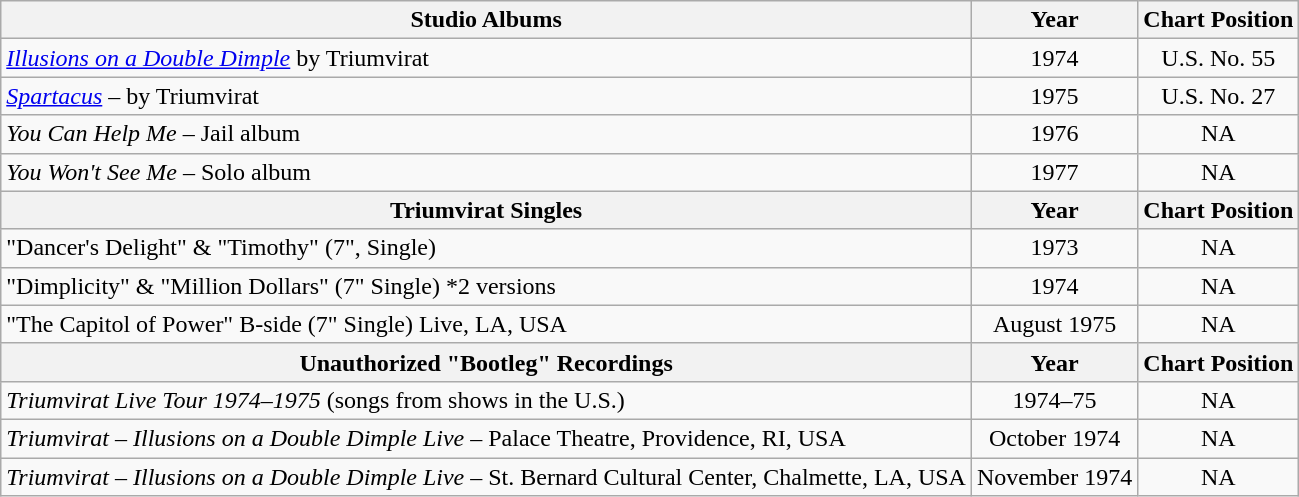<table class="wikitable">
<tr>
<th align=left>Studio Albums</th>
<th>Year</th>
<th>Chart Position</th>
</tr>
<tr>
<td align=left><em><a href='#'>Illusions on a Double Dimple</a></em> by Triumvirat</td>
<td align=center>1974</td>
<td align=center>U.S. No. 55</td>
</tr>
<tr>
<td align=left><em><a href='#'>Spartacus</a></em> – by Triumvirat</td>
<td align=center>1975</td>
<td align=center>U.S. No. 27</td>
</tr>
<tr>
<td align=left><em>You Can Help Me</em> – Jail album</td>
<td align=center>1976</td>
<td align=center>NA</td>
</tr>
<tr>
<td align=left><em>You Won't See Me</em> – Solo album</td>
<td align=center>1977</td>
<td align=center>NA</td>
</tr>
<tr>
<th align=left>Triumvirat Singles</th>
<th>Year</th>
<th>Chart Position</th>
</tr>
<tr>
<td align=left>"Dancer's Delight" & "Timothy" (7", Single)</td>
<td align=center>1973</td>
<td align=center>NA</td>
</tr>
<tr>
<td align=left>"Dimplicity" & "Million Dollars" (7" Single) *2 versions</td>
<td align=center>1974</td>
<td align=center>NA</td>
</tr>
<tr>
<td align=left>"The Capitol of Power" B-side (7" Single) Live, LA, USA</td>
<td align=center>August 1975</td>
<td align=center>NA</td>
</tr>
<tr>
<th align=left>Unauthorized "Bootleg" Recordings</th>
<th>Year</th>
<th>Chart Position</th>
</tr>
<tr>
<td align=left><em>Triumvirat Live Tour 1974–1975</em> (songs from shows in the U.S.)</td>
<td align=center>1974–75</td>
<td align=center>NA</td>
</tr>
<tr>
<td align=left><em>Triumvirat – Illusions on a Double Dimple Live</em> – Palace Theatre, Providence, RI, USA</td>
<td align=center>October 1974</td>
<td align=center>NA</td>
</tr>
<tr>
<td align=left><em>Triumvirat – Illusions on a Double Dimple Live</em> – St. Bernard Cultural Center, Chalmette, LA, USA</td>
<td align=center>November 1974</td>
<td align=center>NA</td>
</tr>
</table>
